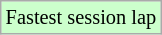<table class="wikitable sortable" style="font-size: 85%;">
<tr style="background:#ccffcc;">
<td>Fastest session lap</td>
</tr>
</table>
